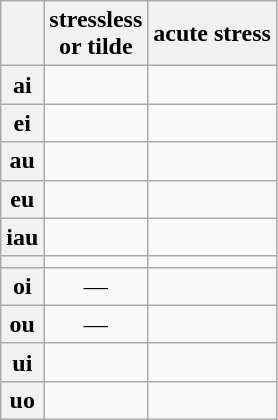<table class=wikitable style="text-align:center;">
<tr>
<th> </th>
<th>stressless<br>or tilde</th>
<th>acute stress</th>
</tr>
<tr>
<th>ai</th>
<td></td>
<td></td>
</tr>
<tr>
<th>ei</th>
<td></td>
<td></td>
</tr>
<tr>
<th>au</th>
<td></td>
<td></td>
</tr>
<tr>
<th>eu</th>
<td></td>
<td></td>
</tr>
<tr>
<th>iau</th>
<td></td>
<td></td>
</tr>
<tr>
<th></th>
<td></td>
<td></td>
</tr>
<tr>
<th>oi</th>
<td>—</td>
<td></td>
</tr>
<tr>
<th>ou</th>
<td>—</td>
<td></td>
</tr>
<tr>
<th>ui</th>
<td></td>
<td></td>
</tr>
<tr>
<th>uo</th>
<td></td>
<td></td>
</tr>
</table>
